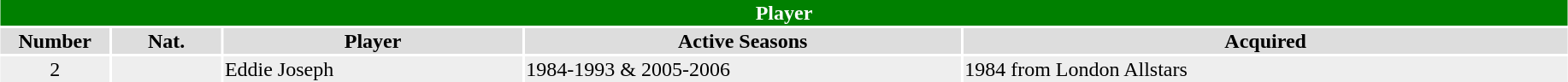<table class="toccolours"  style="width:97%; clear:both; margin:1.5em auto; text-align:center;">
<tr>
<th colspan="11" style="background:green; color:white;">Player</th>
</tr>
<tr style="background:#ddd;">
<th width=7%>Number</th>
<th width=7%>Nat.</th>
<th !width=30%>Player</th>
<th width=28%>Active Seasons</th>
<th widith=28%>Acquired</th>
</tr>
<tr style="background:#eee;">
<td align="centre">2</td>
<td></td>
<td align="left">Eddie Joseph</td>
<td align=left>1984-1993 & 2005-2006</td>
<td align=left>1984 from London Allstars</td>
</tr>
<tr style="background:#eee;">
</tr>
</table>
